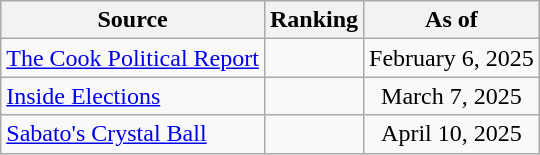<table class="wikitable" style="text-align:center">
<tr>
<th>Source</th>
<th>Ranking</th>
<th>As of</th>
</tr>
<tr>
<td align=left><a href='#'>The Cook Political Report</a></td>
<td></td>
<td>February 6, 2025</td>
</tr>
<tr>
<td align=left><a href='#'>Inside Elections</a></td>
<td></td>
<td>March 7, 2025</td>
</tr>
<tr>
<td align=left><a href='#'>Sabato's Crystal Ball</a></td>
<td></td>
<td>April 10, 2025</td>
</tr>
</table>
